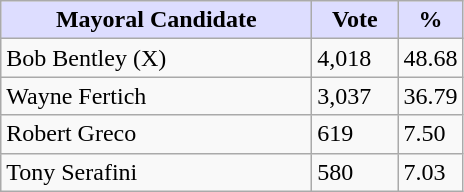<table class="wikitable">
<tr>
<th style="background:#ddf; width:200px;">Mayoral Candidate </th>
<th style="background:#ddf; width:50px;">Vote</th>
<th style="background:#ddf; width:30px;">%</th>
</tr>
<tr>
<td>Bob Bentley (X)</td>
<td>4,018</td>
<td>48.68</td>
</tr>
<tr>
<td>Wayne Fertich</td>
<td>3,037</td>
<td>36.79</td>
</tr>
<tr>
<td>Robert Greco</td>
<td>619</td>
<td>7.50</td>
</tr>
<tr>
<td>Tony Serafini</td>
<td>580</td>
<td>7.03</td>
</tr>
</table>
